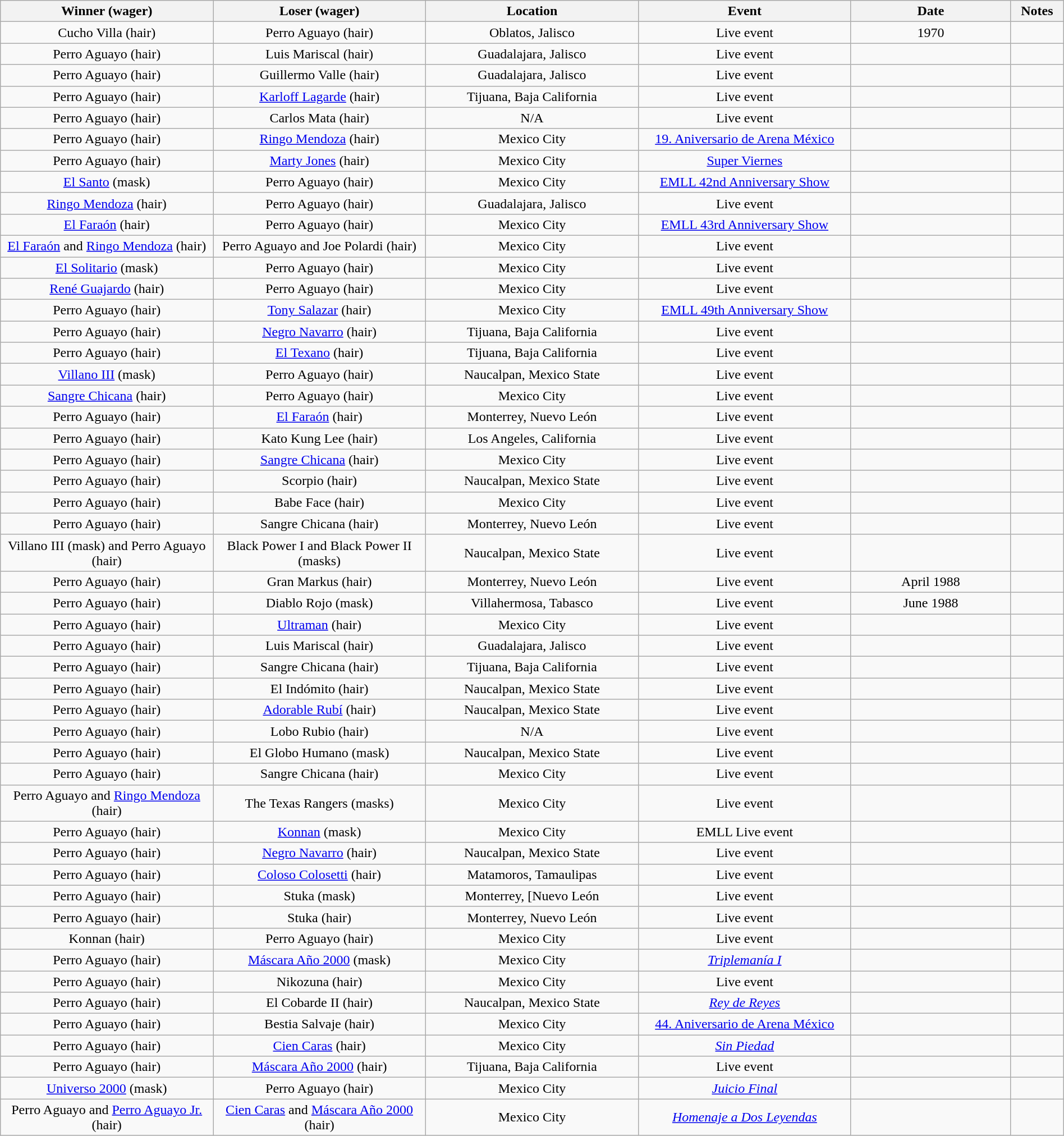<table class="wikitable sortable" width=100%  style="text-align: center">
<tr>
<th width=20% scope="col">Winner (wager)</th>
<th width=20% scope="col">Loser (wager)</th>
<th width=20% scope="col">Location</th>
<th width=20% scope="col">Event</th>
<th width=15% scope="col">Date</th>
<th class="unsortable" width=5% scope="col">Notes</th>
</tr>
<tr>
<td>Cucho Villa (hair)</td>
<td>Perro Aguayo (hair)</td>
<td>Oblatos, Jalisco</td>
<td>Live event</td>
<td>1970</td>
<td> </td>
</tr>
<tr>
<td>Perro Aguayo (hair)</td>
<td>Luis Mariscal (hair)</td>
<td>Guadalajara, Jalisco</td>
<td>Live event</td>
<td></td>
<td> </td>
</tr>
<tr>
<td>Perro Aguayo (hair)</td>
<td>Guillermo Valle (hair)</td>
<td>Guadalajara, Jalisco</td>
<td>Live event</td>
<td></td>
<td> </td>
</tr>
<tr>
<td>Perro Aguayo (hair)</td>
<td><a href='#'>Karloff Lagarde</a> (hair)</td>
<td>Tijuana, Baja California</td>
<td>Live event</td>
<td></td>
<td> </td>
</tr>
<tr>
<td>Perro Aguayo (hair)</td>
<td>Carlos Mata (hair)</td>
<td>N/A</td>
<td>Live event</td>
<td></td>
<td> </td>
</tr>
<tr>
<td>Perro Aguayo (hair)</td>
<td><a href='#'>Ringo Mendoza</a> (hair)</td>
<td>Mexico City</td>
<td><a href='#'>19. Aniversario de Arena México</a></td>
<td></td>
<td></td>
</tr>
<tr>
<td>Perro Aguayo (hair)</td>
<td><a href='#'>Marty Jones</a> (hair)</td>
<td>Mexico City</td>
<td><a href='#'>Super Viernes</a></td>
<td></td>
<td> </td>
</tr>
<tr>
<td><a href='#'>El Santo</a> (mask)</td>
<td>Perro Aguayo (hair)</td>
<td>Mexico City</td>
<td><a href='#'>EMLL 42nd Anniversary Show</a></td>
<td></td>
<td></td>
</tr>
<tr>
<td><a href='#'>Ringo Mendoza</a> (hair)</td>
<td>Perro Aguayo (hair)</td>
<td>Guadalajara, Jalisco</td>
<td>Live event</td>
<td></td>
<td> </td>
</tr>
<tr>
<td><a href='#'>El Faraón</a> (hair)</td>
<td>Perro Aguayo (hair)</td>
<td>Mexico City</td>
<td><a href='#'>EMLL 43rd Anniversary Show</a></td>
<td></td>
<td></td>
</tr>
<tr>
<td><a href='#'>El Faraón</a> and <a href='#'>Ringo Mendoza</a> (hair)</td>
<td>Perro Aguayo and Joe Polardi (hair)</td>
<td>Mexico City</td>
<td>Live event</td>
<td></td>
<td> </td>
</tr>
<tr align="center">
<td><a href='#'>El Solitario</a> (mask)</td>
<td>Perro Aguayo (hair)</td>
<td>Mexico City</td>
<td>Live event</td>
<td></td>
<td> </td>
</tr>
<tr>
<td><a href='#'>René Guajardo</a> (hair)</td>
<td>Perro Aguayo (hair)</td>
<td>Mexico City</td>
<td>Live event</td>
<td></td>
<td></td>
</tr>
<tr>
<td>Perro Aguayo (hair)</td>
<td><a href='#'>Tony Salazar</a> (hair)</td>
<td>Mexico City</td>
<td><a href='#'>EMLL 49th Anniversary Show</a></td>
<td></td>
<td></td>
</tr>
<tr>
<td>Perro Aguayo (hair)</td>
<td><a href='#'>Negro Navarro</a> (hair)</td>
<td>Tijuana, Baja California</td>
<td>Live event</td>
<td></td>
<td> </td>
</tr>
<tr>
<td>Perro Aguayo (hair)</td>
<td><a href='#'>El Texano</a> (hair)</td>
<td>Tijuana, Baja California</td>
<td>Live event</td>
<td></td>
<td> </td>
</tr>
<tr>
<td><a href='#'>Villano III</a> (mask)</td>
<td>Perro Aguayo (hair)</td>
<td>Naucalpan, Mexico State</td>
<td>Live event</td>
<td></td>
<td> </td>
</tr>
<tr>
<td><a href='#'>Sangre Chicana</a> (hair)</td>
<td>Perro Aguayo (hair)</td>
<td>Mexico City</td>
<td>Live event</td>
<td></td>
<td></td>
</tr>
<tr>
<td>Perro Aguayo (hair)</td>
<td><a href='#'>El Faraón</a> (hair)</td>
<td>Monterrey, Nuevo León</td>
<td>Live event</td>
<td></td>
<td> </td>
</tr>
<tr>
<td>Perro Aguayo (hair)</td>
<td>Kato Kung Lee (hair)</td>
<td>Los Angeles, California</td>
<td>Live event</td>
<td></td>
<td> </td>
</tr>
<tr>
<td>Perro Aguayo (hair)</td>
<td><a href='#'>Sangre Chicana</a> (hair)</td>
<td>Mexico City</td>
<td>Live event</td>
<td></td>
<td></td>
</tr>
<tr>
<td>Perro Aguayo (hair)</td>
<td>Scorpio (hair)</td>
<td>Naucalpan, Mexico State</td>
<td>Live event</td>
<td></td>
<td> </td>
</tr>
<tr>
<td>Perro Aguayo (hair)</td>
<td>Babe Face (hair)</td>
<td>Mexico City</td>
<td>Live event</td>
<td></td>
<td> </td>
</tr>
<tr>
<td>Perro Aguayo (hair)</td>
<td>Sangre Chicana (hair)</td>
<td>Monterrey, Nuevo León</td>
<td>Live event</td>
<td></td>
<td> </td>
</tr>
<tr>
<td>Villano III (mask) and Perro Aguayo (hair)</td>
<td>Black Power I and Black Power II (masks)</td>
<td>Naucalpan, Mexico State</td>
<td>Live event</td>
<td></td>
<td> </td>
</tr>
<tr>
<td>Perro Aguayo (hair)</td>
<td>Gran Markus (hair)</td>
<td>Monterrey, Nuevo León</td>
<td>Live event</td>
<td>April 1988</td>
<td> </td>
</tr>
<tr>
<td>Perro Aguayo (hair)</td>
<td>Diablo Rojo (mask)</td>
<td>Villahermosa, Tabasco</td>
<td>Live event</td>
<td>June 1988</td>
<td> </td>
</tr>
<tr>
<td>Perro Aguayo (hair)</td>
<td><a href='#'>Ultraman</a> (hair)</td>
<td>Mexico City</td>
<td>Live event</td>
<td></td>
<td> </td>
</tr>
<tr>
<td>Perro Aguayo (hair)</td>
<td>Luis Mariscal (hair)</td>
<td>Guadalajara, Jalisco</td>
<td>Live event</td>
<td></td>
<td> </td>
</tr>
<tr>
<td>Perro Aguayo (hair)</td>
<td>Sangre Chicana (hair)</td>
<td>Tijuana, Baja California</td>
<td>Live event</td>
<td></td>
<td> </td>
</tr>
<tr>
<td>Perro Aguayo (hair)</td>
<td>El Indómito (hair)</td>
<td>Naucalpan, Mexico State</td>
<td>Live event</td>
<td></td>
<td> </td>
</tr>
<tr>
<td>Perro Aguayo (hair)</td>
<td><a href='#'>Adorable Rubí</a> (hair)</td>
<td>Naucalpan, Mexico State</td>
<td>Live event</td>
<td></td>
<td> </td>
</tr>
<tr>
<td>Perro Aguayo (hair)</td>
<td>Lobo Rubio (hair)</td>
<td>N/A</td>
<td>Live event</td>
<td></td>
<td> </td>
</tr>
<tr>
<td>Perro Aguayo (hair)</td>
<td>El Globo Humano (mask)</td>
<td>Naucalpan, Mexico State</td>
<td>Live event</td>
<td></td>
<td> </td>
</tr>
<tr>
<td>Perro Aguayo (hair)</td>
<td>Sangre Chicana (hair)</td>
<td>Mexico City</td>
<td>Live event</td>
<td></td>
<td> </td>
</tr>
<tr>
<td>Perro Aguayo and <a href='#'>Ringo Mendoza</a> (hair)</td>
<td>The Texas Rangers (masks)</td>
<td>Mexico City</td>
<td>Live event</td>
<td></td>
<td></td>
</tr>
<tr>
<td>Perro Aguayo (hair)</td>
<td><a href='#'>Konnan</a> (mask)</td>
<td>Mexico City</td>
<td>EMLL Live event</td>
<td></td>
<td> </td>
</tr>
<tr>
<td>Perro Aguayo (hair)</td>
<td><a href='#'>Negro Navarro</a> (hair)</td>
<td>Naucalpan, Mexico State</td>
<td>Live event</td>
<td></td>
<td> </td>
</tr>
<tr>
<td>Perro Aguayo (hair)</td>
<td><a href='#'>Coloso Colosetti</a> (hair)</td>
<td>Matamoros, Tamaulipas</td>
<td>Live event</td>
<td></td>
<td> </td>
</tr>
<tr>
<td>Perro Aguayo (hair)</td>
<td>Stuka (mask)</td>
<td>Monterrey, [Nuevo León</td>
<td>Live event</td>
<td></td>
<td></td>
</tr>
<tr>
<td>Perro Aguayo (hair)</td>
<td>Stuka (hair)</td>
<td>Monterrey, Nuevo León</td>
<td>Live event</td>
<td></td>
<td> </td>
</tr>
<tr>
<td>Konnan (hair)</td>
<td>Perro Aguayo (hair)</td>
<td>Mexico City</td>
<td>Live event</td>
<td></td>
<td></td>
</tr>
<tr>
<td>Perro Aguayo (hair)</td>
<td><a href='#'>Máscara Año 2000</a> (mask)</td>
<td>Mexico City</td>
<td><em><a href='#'>Triplemanía I</a></em></td>
<td></td>
<td></td>
</tr>
<tr>
<td>Perro Aguayo (hair)</td>
<td>Nikozuna (hair)</td>
<td>Mexico City</td>
<td>Live event</td>
<td></td>
<td></td>
</tr>
<tr>
<td>Perro Aguayo (hair)</td>
<td>El Cobarde II (hair)</td>
<td>Naucalpan, Mexico State</td>
<td><em><a href='#'>Rey de Reyes</a></em></td>
<td></td>
<td></td>
</tr>
<tr>
<td>Perro Aguayo (hair)</td>
<td>Bestia Salvaje (hair)</td>
<td>Mexico City</td>
<td><a href='#'>44. Aniversario de Arena México</a></td>
<td></td>
<td></td>
</tr>
<tr>
<td>Perro Aguayo (hair)</td>
<td><a href='#'>Cien Caras</a> (hair)</td>
<td>Mexico City</td>
<td><em><a href='#'>Sin Piedad</a></em></td>
<td></td>
<td></td>
</tr>
<tr>
<td>Perro Aguayo (hair)</td>
<td><a href='#'>Máscara Año 2000</a> (hair)</td>
<td>Tijuana, Baja California</td>
<td>Live event</td>
<td></td>
<td> </td>
</tr>
<tr>
<td><a href='#'>Universo 2000</a> (mask)</td>
<td>Perro Aguayo (hair)</td>
<td>Mexico City</td>
<td><em><a href='#'>Juicio Final</a></em></td>
<td></td>
<td></td>
</tr>
<tr>
<td>Perro Aguayo and <a href='#'>Perro Aguayo Jr.</a> (hair)</td>
<td><a href='#'>Cien Caras</a> and <a href='#'>Máscara Año 2000</a> (hair)</td>
<td>Mexico City</td>
<td><em><a href='#'>Homenaje a Dos Leyendas</a></em></td>
<td></td>
<td></td>
</tr>
</table>
